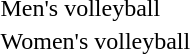<table>
<tr>
<td>Men's volleyball</td>
<td></td>
<td></td>
<td></td>
</tr>
<tr>
<td>Women's volleyball</td>
<td></td>
<td></td>
<td></td>
</tr>
</table>
